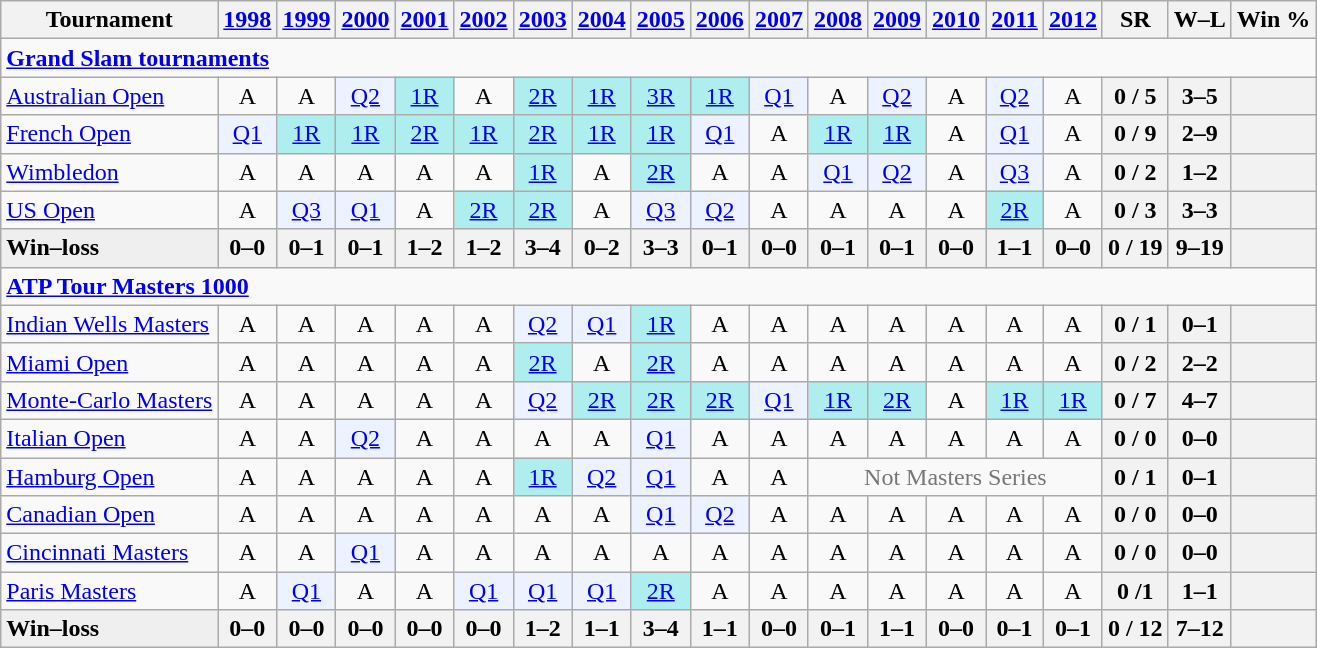<table class=wikitable style=text-align:center>
<tr>
<th>Tournament</th>
<th><a href='#'>1998</a></th>
<th><a href='#'>1999</a></th>
<th><a href='#'>2000</a></th>
<th><a href='#'>2001</a></th>
<th><a href='#'>2002</a></th>
<th><a href='#'>2003</a></th>
<th><a href='#'>2004</a></th>
<th><a href='#'>2005</a></th>
<th><a href='#'>2006</a></th>
<th><a href='#'>2007</a></th>
<th><a href='#'>2008</a></th>
<th><a href='#'>2009</a></th>
<th><a href='#'>2010</a></th>
<th><a href='#'>2011</a></th>
<th><a href='#'>2012</a></th>
<th>SR</th>
<th>W–L</th>
<th>Win %</th>
</tr>
<tr>
<td colspan=25 style=text-align:left><a href='#'><strong>Grand Slam tournaments</strong></a></td>
</tr>
<tr>
<td align=left><a href='#'>Australian Open</a></td>
<td>A</td>
<td>A</td>
<td bgcolor=ecf2ff><a href='#'>Q2</a></td>
<td bgcolor=afeeee><a href='#'>1R</a></td>
<td>A</td>
<td bgcolor=afeeee><a href='#'>2R</a></td>
<td bgcolor=afeeee><a href='#'>1R</a></td>
<td bgcolor=afeeee><a href='#'>3R</a></td>
<td bgcolor=afeeee><a href='#'>1R</a></td>
<td bgcolor=ecf2ff><a href='#'>Q1</a></td>
<td>A</td>
<td bgcolor=ecf2ff><a href='#'>Q2</a></td>
<td>A</td>
<td bgcolor=ecf2ff><a href='#'>Q2</a></td>
<td>A</td>
<th>0 / 5</th>
<th>3–5</th>
<th></th>
</tr>
<tr>
<td align=left><a href='#'>French Open</a></td>
<td bgcolor=ecf2ff><a href='#'>Q1</a></td>
<td bgcolor=afeeee><a href='#'>1R</a></td>
<td bgcolor=afeeee><a href='#'>1R</a></td>
<td bgcolor=afeeee><a href='#'>2R</a></td>
<td bgcolor=afeeee><a href='#'>1R</a></td>
<td bgcolor=afeeee><a href='#'>2R</a></td>
<td bgcolor=afeeee><a href='#'>1R</a></td>
<td bgcolor=afeeee><a href='#'>1R</a></td>
<td bgcolor=ecf2ff><a href='#'>Q1</a></td>
<td>A</td>
<td bgcolor=afeeee><a href='#'>1R</a></td>
<td bgcolor=afeeee><a href='#'>1R</a></td>
<td>A</td>
<td bgcolor=ecf2ff><a href='#'>Q1</a></td>
<td>A</td>
<th>0 / 9</th>
<th>2–9</th>
<th></th>
</tr>
<tr>
<td align=left><a href='#'>Wimbledon</a></td>
<td>A</td>
<td>A</td>
<td>A</td>
<td>A</td>
<td>A</td>
<td bgcolor=afeeee><a href='#'>1R</a></td>
<td>A</td>
<td bgcolor=afeeee><a href='#'>2R</a></td>
<td>A</td>
<td>A</td>
<td bgcolor=ecf2ff><a href='#'>Q1</a></td>
<td bgcolor=ecf2ff><a href='#'>Q2</a></td>
<td>A</td>
<td bgcolor=ecf2ff><a href='#'>Q3</a></td>
<td>A</td>
<th>0 / 2</th>
<th>1–2</th>
<th></th>
</tr>
<tr>
<td align=left><a href='#'>US Open</a></td>
<td>A</td>
<td bgcolor=ecf2ff><a href='#'>Q3</a></td>
<td bgcolor=ecf2ff><a href='#'>Q1</a></td>
<td>A</td>
<td bgcolor=afeeee><a href='#'>2R</a></td>
<td bgcolor=afeeee><a href='#'>2R</a></td>
<td>A</td>
<td bgcolor=ecf2ff><a href='#'>Q3</a></td>
<td bgcolor=ecf2ff><a href='#'>Q2</a></td>
<td>A</td>
<td>A</td>
<td>A</td>
<td>A</td>
<td bgcolor=afeeee><a href='#'>2R</a></td>
<td>A</td>
<th>0 / 3</th>
<th>3–3</th>
<th></th>
</tr>
<tr style=font-weight:bold;background:#efefef>
<td style=text-align:left>Win–loss</td>
<th>0–0</th>
<th>0–1</th>
<th>0–1</th>
<th>1–2</th>
<th>1–2</th>
<th>3–4</th>
<th>0–2</th>
<th>3–3</th>
<th>0–1</th>
<th>0–0</th>
<th>0–1</th>
<th>0–1</th>
<th>0–0</th>
<th>1–1</th>
<th>0–0</th>
<th>0 / 19</th>
<th>9–19</th>
<th></th>
</tr>
<tr>
<td colspan=25 style=text-align:left><strong><a href='#'>ATP Tour Masters 1000</a></strong></td>
</tr>
<tr>
<td align=left><a href='#'>Indian Wells Masters</a></td>
<td>A</td>
<td>A</td>
<td>A</td>
<td>A</td>
<td>A</td>
<td bgcolor=ecf2ff><a href='#'>Q2</a></td>
<td bgcolor=ecf2ff><a href='#'>Q1</a></td>
<td bgcolor=afeeee><a href='#'>1R</a></td>
<td>A</td>
<td>A</td>
<td>A</td>
<td>A</td>
<td>A</td>
<td>A</td>
<td>A</td>
<th>0 / 1</th>
<th>0–1</th>
<th></th>
</tr>
<tr>
<td align=left><a href='#'>Miami Open</a></td>
<td>A</td>
<td>A</td>
<td>A</td>
<td>A</td>
<td>A</td>
<td bgcolor=afeeee><a href='#'>2R</a></td>
<td>A</td>
<td bgcolor=afeeee><a href='#'>2R</a></td>
<td>A</td>
<td>A</td>
<td>A</td>
<td>A</td>
<td>A</td>
<td>A</td>
<td>A</td>
<th>0 / 2</th>
<th>2–2</th>
<th></th>
</tr>
<tr>
<td align=left><a href='#'>Monte-Carlo Masters</a></td>
<td>A</td>
<td>A</td>
<td>A</td>
<td>A</td>
<td>A</td>
<td bgcolor=ecf2ff><a href='#'>Q2</a></td>
<td bgcolor=afeeee><a href='#'>2R</a></td>
<td bgcolor=afeeee><a href='#'>2R</a></td>
<td bgcolor=afeeee><a href='#'>2R</a></td>
<td bgcolor=ecf2ff><a href='#'>Q1</a></td>
<td bgcolor=afeeee><a href='#'>1R</a></td>
<td bgcolor=afeeee><a href='#'>2R</a></td>
<td>A</td>
<td bgcolor=afeeee><a href='#'>1R</a></td>
<td bgcolor=afeeee><a href='#'>1R</a></td>
<th>0 / 7</th>
<th>4–7</th>
<th></th>
</tr>
<tr>
<td align=left><a href='#'>Italian Open</a></td>
<td>A</td>
<td>A</td>
<td bgcolor=ecf2ff><a href='#'>Q2</a></td>
<td>A</td>
<td>A</td>
<td>A</td>
<td>A</td>
<td bgcolor=ecf2ff><a href='#'>Q1</a></td>
<td>A</td>
<td>A</td>
<td>A</td>
<td>A</td>
<td>A</td>
<td>A</td>
<td>A</td>
<th>0 / 0</th>
<th>0–0</th>
<th></th>
</tr>
<tr>
<td align=left><a href='#'>Hamburg Open</a></td>
<td>A</td>
<td>A</td>
<td>A</td>
<td>A</td>
<td>A</td>
<td bgcolor=afeeee><a href='#'>1R</a></td>
<td bgcolor=ecf2ff><a href='#'>Q2</a></td>
<td bgcolor=ecf2ff><a href='#'>Q1</a></td>
<td>A</td>
<td>A</td>
<td colspan="5" style="color:#767676">Not Masters Series</td>
<th>0 / 1</th>
<th>0–1</th>
<th></th>
</tr>
<tr>
<td align=left><a href='#'>Canadian Open</a></td>
<td>A</td>
<td>A</td>
<td>A</td>
<td>A</td>
<td>A</td>
<td>A</td>
<td>A</td>
<td bgcolor=ecf2ff><a href='#'>Q1</a></td>
<td bgcolor=ecf2ff><a href='#'>Q2</a></td>
<td>A</td>
<td>A</td>
<td>A</td>
<td>A</td>
<td>A</td>
<td>A</td>
<th>0 / 0</th>
<th>0–0</th>
<th></th>
</tr>
<tr>
<td align=left><a href='#'>Cincinnati Masters</a></td>
<td>A</td>
<td>A</td>
<td bgcolor=ecf2ff><a href='#'>Q1</a></td>
<td>A</td>
<td>A</td>
<td>A</td>
<td>A</td>
<td>A</td>
<td>A</td>
<td>A</td>
<td>A</td>
<td>A</td>
<td>A</td>
<td>A</td>
<td>A</td>
<th>0 / 0</th>
<th>0–0</th>
<th></th>
</tr>
<tr>
<td align=left><a href='#'>Paris Masters</a></td>
<td>A</td>
<td bgcolor=ecf2ff><a href='#'>Q1</a></td>
<td>A</td>
<td>A</td>
<td bgcolor=ecf2ff><a href='#'>Q1</a></td>
<td bgcolor=ecf2ff><a href='#'>Q1</a></td>
<td bgcolor=ecf2ff><a href='#'>Q1</a></td>
<td bgcolor=afeeee><a href='#'>2R</a></td>
<td>A</td>
<td>A</td>
<td>A</td>
<td>A</td>
<td>A</td>
<td>A</td>
<td>A</td>
<th>0 /1</th>
<th>1–1</th>
<th></th>
</tr>
<tr style=font-weight:bold;background:#efefef>
<td style=text-align:left>Win–loss</td>
<th>0–0</th>
<th>0–0</th>
<th>0–0</th>
<th>0–0</th>
<th>0–0</th>
<th>1–2</th>
<th>1–1</th>
<th>3–4</th>
<th>1–1</th>
<th>0–0</th>
<th>0–1</th>
<th>1–1</th>
<th>0–0</th>
<th>0–1</th>
<th>0–1</th>
<th>0 / 12</th>
<th>7–12</th>
<th></th>
</tr>
</table>
